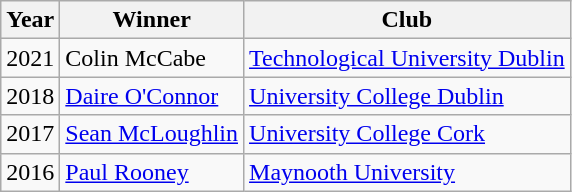<table class="wikitable">
<tr>
<th>Year</th>
<th>Winner</th>
<th>Club</th>
</tr>
<tr>
<td>2021</td>
<td>Colin McCabe</td>
<td><a href='#'>Technological University Dublin</a></td>
</tr>
<tr>
<td>2018</td>
<td><a href='#'>Daire O'Connor</a></td>
<td><a href='#'>University College Dublin</a></td>
</tr>
<tr>
<td>2017</td>
<td><a href='#'>Sean McLoughlin</a></td>
<td><a href='#'>University College Cork</a></td>
</tr>
<tr>
<td>2016</td>
<td><a href='#'>Paul Rooney</a></td>
<td><a href='#'>Maynooth University</a></td>
</tr>
</table>
